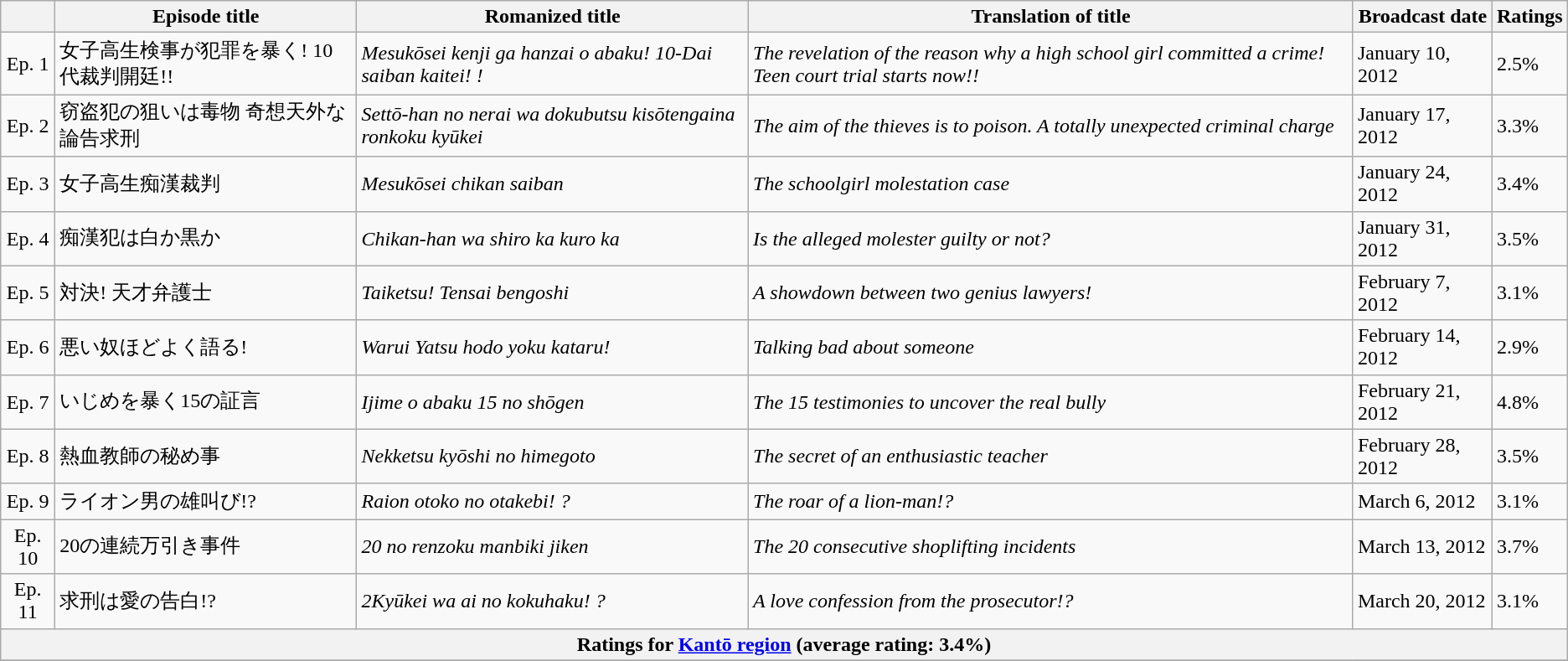<table class="wikitable" style="text-align:center">
<tr style="text-align:center">
<th></th>
<th>Episode title</th>
<th>Romanized title</th>
<th>Translation of title</th>
<th>Broadcast date</th>
<th>Ratings</th>
</tr>
<tr>
<td>Ep. 1</td>
<td align=left>女子高生検事が犯罪を暴く! 10代裁判開廷!!</td>
<td align=left><em>Mesukōsei kenji ga hanzai o abaku! 10-Dai saiban kaitei! !</em></td>
<td align=left><em>The revelation of the reason why a high school girl committed a crime! Teen court trial starts now!!</em></td>
<td align=left>January 10, 2012</td>
<td align=left><span>2.5%</span></td>
</tr>
<tr>
<td>Ep. 2</td>
<td align=left>窃盗犯の狙いは毒物 奇想天外な論告求刑</td>
<td align=left><em>Settō-han no nerai wa dokubutsu kisōtengaina ronkoku kyūkei</em></td>
<td align=left><em>The aim of the thieves is to poison. A totally unexpected criminal charge</em></td>
<td align=left>January 17, 2012</td>
<td align=left>3.3%</td>
</tr>
<tr>
<td>Ep. 3</td>
<td align=left>女子高生痴漢裁判</td>
<td align=left><em>Mesukōsei chikan saiban</em></td>
<td align=left><em>The schoolgirl molestation case</em></td>
<td align=left>January 24, 2012</td>
<td align=left>3.4%</td>
</tr>
<tr>
<td>Ep. 4</td>
<td align=left>痴漢犯は白か黒か</td>
<td align=left><em>Chikan-han wa shiro ka kuro ka</em></td>
<td align=left><em>Is the alleged molester guilty or not?</em></td>
<td align=left>January 31, 2012</td>
<td align=left>3.5%</td>
</tr>
<tr>
<td>Ep. 5</td>
<td align=left>対決! 天才弁護士</td>
<td align=left><em>Taiketsu! Tensai bengoshi</em></td>
<td align=left><em>A showdown between two genius lawyers!</em></td>
<td align=left>February 7, 2012</td>
<td align=left>3.1%</td>
</tr>
<tr>
<td>Ep. 6</td>
<td align=left>悪い奴ほどよく語る!</td>
<td align=left><em>Warui Yatsu hodo yoku kataru!</em></td>
<td align=left><em>Talking bad about someone</em></td>
<td align=left>February 14, 2012</td>
<td align=left>2.9%</td>
</tr>
<tr>
<td>Ep. 7</td>
<td align=left>いじめを暴く15の証言</td>
<td align=left><em>Ijime o abaku 15 no shōgen</em></td>
<td align=left><em>The 15 testimonies to uncover the real bully</em></td>
<td align=left>February 21, 2012</td>
<td align=left><span>4.8%</span></td>
</tr>
<tr>
<td>Ep. 8</td>
<td align=left>熱血教師の秘め事</td>
<td align=left><em>Nekketsu kyōshi no himegoto</em></td>
<td align=left><em>The secret of an enthusiastic teacher</em></td>
<td align=left>February 28, 2012</td>
<td align=left>3.5%</td>
</tr>
<tr>
<td>Ep. 9</td>
<td align=left>ライオン男の雄叫び!?</td>
<td align=left><em>Raion otoko no otakebi! ?</em></td>
<td align=left><em>The roar of a lion-man!?</em></td>
<td align=left>March 6, 2012</td>
<td align=left>3.1%</td>
</tr>
<tr>
<td>Ep. 10</td>
<td align=left>20の連続万引き事件</td>
<td align=left><em>20 no renzoku manbiki jiken</em></td>
<td align=left><em>The 20 consecutive shoplifting incidents</em></td>
<td align=left>March 13, 2012</td>
<td align=left>3.7%</td>
</tr>
<tr>
<td>Ep. 11</td>
<td align=left>求刑は愛の告白!?</td>
<td align=left><em>2Kyūkei wa ai no kokuhaku! ?</em></td>
<td align=left><em>A love confession from the prosecutor!?</em></td>
<td align=left>March 20, 2012</td>
<td align=left>3.1%</td>
</tr>
<tr>
<th colspan="6">Ratings for <a href='#'>Kantō region</a> (average rating: 3.4%)</th>
</tr>
<tr>
</tr>
</table>
